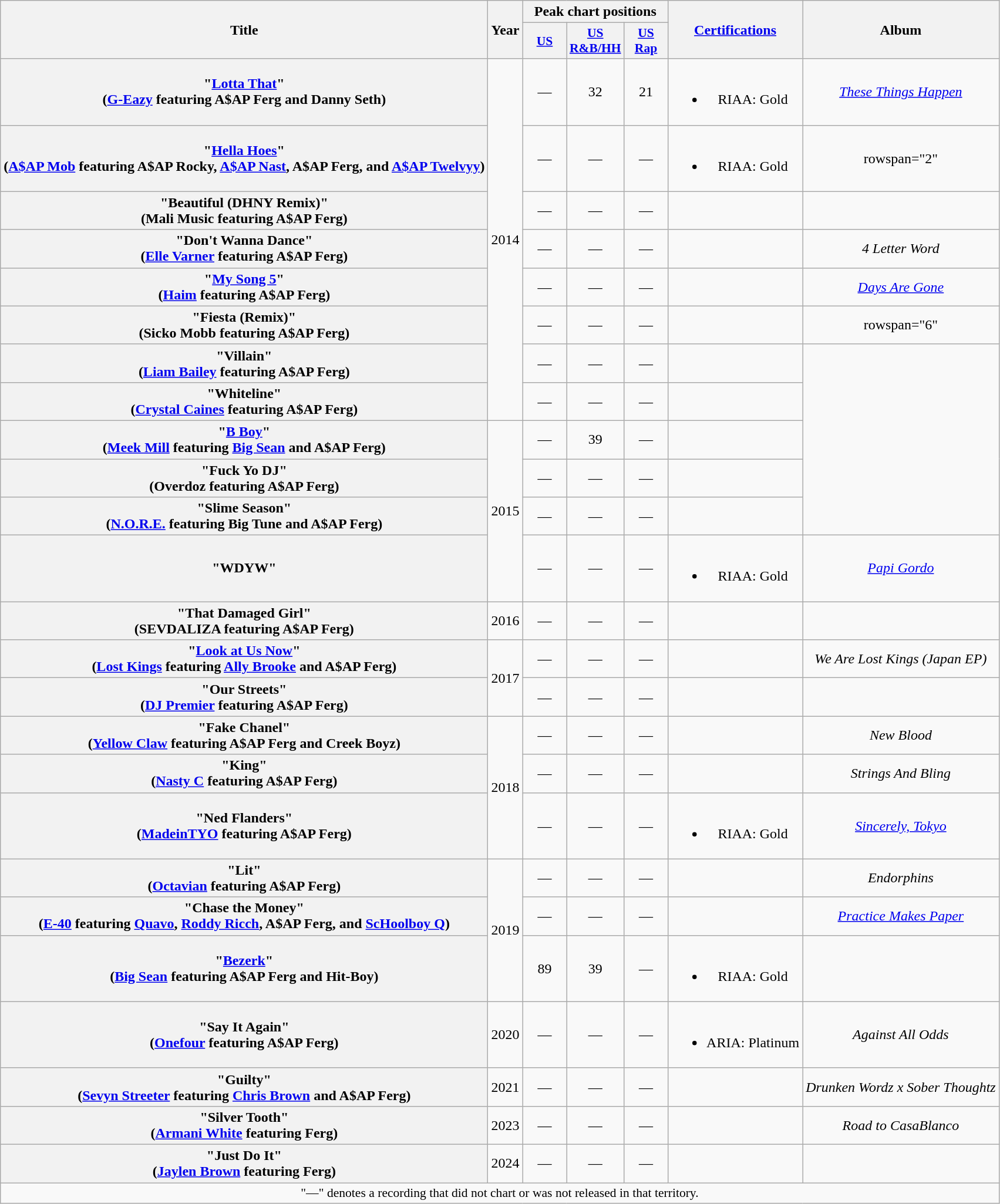<table class="wikitable plainrowheaders" style="text-align:center;">
<tr>
<th scope="col" rowspan="2">Title</th>
<th scope="col" rowspan="2">Year</th>
<th scope="col" colspan="3">Peak chart positions</th>
<th scope="col" rowspan="2"><a href='#'>Certifications</a></th>
<th scope="col" rowspan="2">Album</th>
</tr>
<tr>
<th scope="col" style="width:3em;font-size:90%;"><a href='#'>US</a><br></th>
<th scope="col" style="width:3em;font-size:90%;"><a href='#'>US R&B/HH</a><br></th>
<th scope="col" style="width:3em;font-size:90%;"><a href='#'>US Rap</a><br></th>
</tr>
<tr>
<th scope="row">"<a href='#'>Lotta That</a>"<br><span>(<a href='#'>G-Eazy</a> featuring A$AP Ferg and Danny Seth)</span></th>
<td rowspan="8">2014</td>
<td>—</td>
<td>32</td>
<td>21</td>
<td><br><ul><li>RIAA: Gold</li></ul></td>
<td><em><a href='#'>These Things Happen</a></em></td>
</tr>
<tr>
<th scope="row">"<a href='#'>Hella Hoes</a>"<br><span>(<a href='#'>A$AP Mob</a> featuring A$AP Rocky, <a href='#'>A$AP Nast</a>, A$AP Ferg, and <a href='#'>A$AP Twelvyy</a>)</span></th>
<td>—</td>
<td>—</td>
<td>—</td>
<td><br><ul><li>RIAA: Gold</li></ul></td>
<td>rowspan="2" </td>
</tr>
<tr>
<th scope="row">"Beautiful (DHNY Remix)"<br><span>(Mali Music featuring A$AP Ferg)</span></th>
<td>—</td>
<td>—</td>
<td>—</td>
<td></td>
</tr>
<tr>
<th scope="row">"Don't Wanna Dance"<br><span>(<a href='#'>Elle Varner</a> featuring A$AP Ferg)</span></th>
<td>—</td>
<td>—</td>
<td>—</td>
<td></td>
<td><em>4 Letter Word</em></td>
</tr>
<tr>
<th scope="row">"<a href='#'>My Song 5</a>"<br><span>(<a href='#'>Haim</a> featuring A$AP Ferg)</span></th>
<td>—</td>
<td>—</td>
<td>—</td>
<td></td>
<td><em><a href='#'>Days Are Gone</a></em></td>
</tr>
<tr>
<th scope="row">"Fiesta (Remix)"<br><span>(Sicko Mobb featuring A$AP Ferg)</span></th>
<td>—</td>
<td>—</td>
<td>—</td>
<td></td>
<td>rowspan="6" </td>
</tr>
<tr>
<th scope="row">"Villain"<br><span>(<a href='#'>Liam Bailey</a> featuring A$AP Ferg)</span></th>
<td>—</td>
<td>—</td>
<td>—</td>
<td></td>
</tr>
<tr>
<th scope="row">"Whiteline"<br><span>(<a href='#'>Crystal Caines</a> featuring A$AP Ferg)</span></th>
<td>—</td>
<td>—</td>
<td>—</td>
<td></td>
</tr>
<tr>
<th scope="row">"<a href='#'>B Boy</a>"<br><span>(<a href='#'>Meek Mill</a> featuring <a href='#'>Big Sean</a> and A$AP Ferg)</span></th>
<td rowspan="4">2015</td>
<td>—</td>
<td>39</td>
<td>—</td>
<td></td>
</tr>
<tr>
<th scope="row">"Fuck Yo DJ"<br><span>(Overdoz featuring A$AP Ferg)</span></th>
<td>—</td>
<td>—</td>
<td>—</td>
<td></td>
</tr>
<tr>
<th scope="row">"Slime Season"<br><span>(<a href='#'>N.O.R.E.</a> featuring Big Tune and A$AP Ferg)</span></th>
<td>—</td>
<td>—</td>
<td>—</td>
<td></td>
</tr>
<tr>
<th scope="row">"WDYW"<br></th>
<td>—</td>
<td>—</td>
<td>—</td>
<td><br><ul><li>RIAA: Gold</li></ul></td>
<td><em><a href='#'>Papi Gordo</a></em></td>
</tr>
<tr>
<th scope="row">"That Damaged Girl"<br><span>(SEVDALIZA featuring A$AP Ferg)</span></th>
<td>2016</td>
<td>—</td>
<td>—</td>
<td>—</td>
<td></td>
<td></td>
</tr>
<tr>
<th scope="row">"<a href='#'>Look at Us Now</a>"<br><span>(<a href='#'>Lost Kings</a> featuring <a href='#'>Ally Brooke</a> and A$AP Ferg)</span></th>
<td rowspan="2">2017</td>
<td>—</td>
<td>—</td>
<td>—</td>
<td></td>
<td><em>We Are Lost Kings (Japan EP)</em></td>
</tr>
<tr>
<th scope="row">"Our Streets"<br><span>(<a href='#'>DJ Premier</a> featuring A$AP Ferg)</span></th>
<td>—</td>
<td>—</td>
<td>—</td>
<td></td>
<td></td>
</tr>
<tr>
<th scope="row">"Fake Chanel"<br><span>(<a href='#'>Yellow Claw</a> featuring A$AP Ferg and Creek Boyz)</span></th>
<td rowspan="3">2018</td>
<td>—</td>
<td>—</td>
<td>—</td>
<td></td>
<td><em>New Blood</em></td>
</tr>
<tr>
<th scope="row">"King"<br><span>(<a href='#'>Nasty C</a> featuring A$AP Ferg)</span></th>
<td>—</td>
<td>—</td>
<td>—</td>
<td></td>
<td><em>Strings And Bling</em></td>
</tr>
<tr>
<th scope="row">"Ned Flanders"<br><span>(<a href='#'>MadeinTYO</a> featuring A$AP Ferg)</span></th>
<td>—</td>
<td>—</td>
<td>—</td>
<td><br><ul><li>RIAA: Gold</li></ul></td>
<td><em><a href='#'>Sincerely, Tokyo</a></em></td>
</tr>
<tr>
<th scope="row">"Lit"<br><span>(<a href='#'>Octavian</a> featuring A$AP Ferg)</span></th>
<td rowspan="3">2019</td>
<td>—</td>
<td>—</td>
<td>—</td>
<td></td>
<td><em>Endorphins</em></td>
</tr>
<tr>
<th scope="row">"Chase the Money"<br><span>(<a href='#'>E-40</a> featuring <a href='#'>Quavo</a>, <a href='#'>Roddy Ricch</a>, A$AP Ferg, and <a href='#'>ScHoolboy Q</a>)</span></th>
<td>—</td>
<td>—</td>
<td>—</td>
<td></td>
<td><em><a href='#'>Practice Makes Paper</a></em></td>
</tr>
<tr>
<th scope="row">"<a href='#'>Bezerk</a>"<br><span>(<a href='#'>Big Sean</a> featuring A$AP Ferg and Hit-Boy)</span></th>
<td>89</td>
<td>39</td>
<td>—</td>
<td><br><ul><li>RIAA: Gold</li></ul></td>
<td></td>
</tr>
<tr>
<th scope="row">"Say It Again"<br><span>(<a href='#'>Onefour</a> featuring A$AP Ferg)</span></th>
<td>2020</td>
<td>—</td>
<td>—</td>
<td>—</td>
<td><br><ul><li>ARIA: Platinum</li></ul></td>
<td><em>Against All Odds</em></td>
</tr>
<tr>
<th scope="row">"Guilty"<br><span>(<a href='#'>Sevyn Streeter</a> featuring <a href='#'>Chris Brown</a> and A$AP Ferg)</span></th>
<td>2021</td>
<td>—</td>
<td>—</td>
<td>—</td>
<td></td>
<td><em>Drunken Wordz x Sober Thoughtz</em></td>
</tr>
<tr>
<th scope="row">"Silver Tooth"<br><span>(<a href='#'>Armani White</a> featuring Ferg)</span></th>
<td>2023</td>
<td>—</td>
<td>—</td>
<td>—</td>
<td></td>
<td><em>Road to CasaBlanco</em></td>
</tr>
<tr>
<th scope="row">"Just Do It"<br><span>(<a href='#'>Jaylen Brown</a> featuring Ferg)</span></th>
<td>2024</td>
<td>—</td>
<td>—</td>
<td>—</td>
<td></td>
<td></td>
</tr>
<tr>
<td colspan="8" style="font-size:90%">"—" denotes a recording that did not chart or was not released in that territory.</td>
</tr>
</table>
